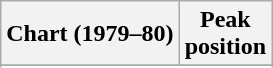<table class="wikitable sortable plainrowheaders">
<tr>
<th scope="col">Chart (1979–80)</th>
<th scope="col">Peak<br> position</th>
</tr>
<tr>
</tr>
<tr>
</tr>
</table>
